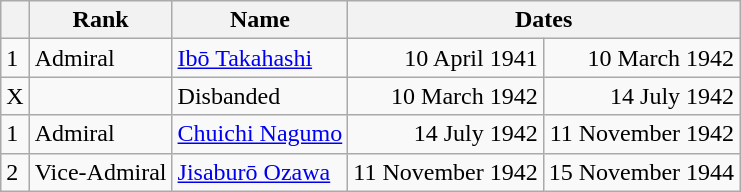<table class=wikitable>
<tr>
<th></th>
<th>Rank</th>
<th>Name</th>
<th colspan="2">Dates</th>
</tr>
<tr>
<td>1</td>
<td>Admiral</td>
<td><a href='#'>Ibō Takahashi</a></td>
<td style="text-align:right;">10 April 1941</td>
<td style="text-align:right;">10 March 1942</td>
</tr>
<tr>
<td>X</td>
<td></td>
<td>Disbanded</td>
<td style="text-align:right;">10 March 1942</td>
<td style="text-align:right;">14 July 1942</td>
</tr>
<tr>
<td>1</td>
<td>Admiral</td>
<td><a href='#'>Chuichi Nagumo</a></td>
<td style="text-align:right;">14 July 1942</td>
<td style="text-align:right;">11 November 1942</td>
</tr>
<tr>
<td>2</td>
<td>Vice-Admiral</td>
<td><a href='#'>Jisaburō Ozawa</a></td>
<td style="text-align:right;">11 November 1942</td>
<td style="text-align:right;">15 November 1944</td>
</tr>
</table>
